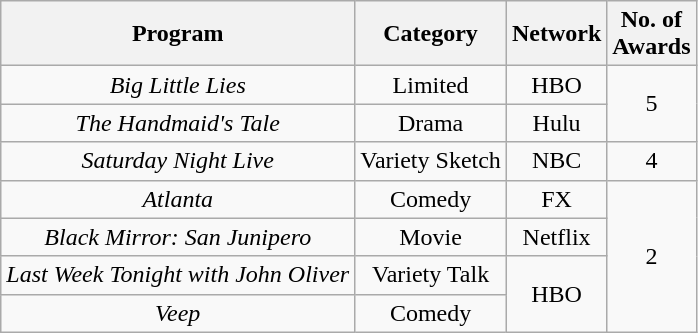<table class="wikitable">
<tr>
<th>Program</th>
<th>Category</th>
<th>Network</th>
<th>No. of<br>Awards</th>
</tr>
<tr style="text-align:center">
<td><em>Big Little Lies</em></td>
<td>Limited</td>
<td>HBO</td>
<td rowspan="2">5</td>
</tr>
<tr style="text-align:center">
<td><em>The Handmaid's Tale</em></td>
<td>Drama</td>
<td>Hulu</td>
</tr>
<tr style="text-align:center">
<td><em>Saturday Night Live</em></td>
<td>Variety Sketch</td>
<td>NBC</td>
<td>4</td>
</tr>
<tr style="text-align:center">
<td><em>Atlanta</em></td>
<td>Comedy</td>
<td>FX</td>
<td rowspan="4">2</td>
</tr>
<tr style="text-align:center">
<td><em>Black Mirror: San Junipero</em></td>
<td>Movie</td>
<td>Netflix</td>
</tr>
<tr style="text-align:center">
<td><em>Last Week Tonight with John Oliver</em></td>
<td>Variety Talk</td>
<td rowspan="2">HBO</td>
</tr>
<tr style="text-align:center">
<td><em>Veep</em></td>
<td>Comedy</td>
</tr>
</table>
